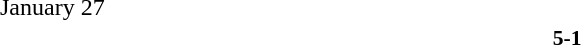<table style="width:100%;" cellspacing="1">
<tr>
<th width=25%></th>
<th width=2%></th>
<th width=6%></th>
<th width=2%></th>
<th width=25%></th>
</tr>
<tr>
<td>January 27</td>
</tr>
<tr style=font-size:90%>
<td align=right><strong></strong></td>
<td></td>
<td align=center><strong>5-1</strong></td>
<td></td>
<td><strong></strong></td>
<td></td>
</tr>
</table>
